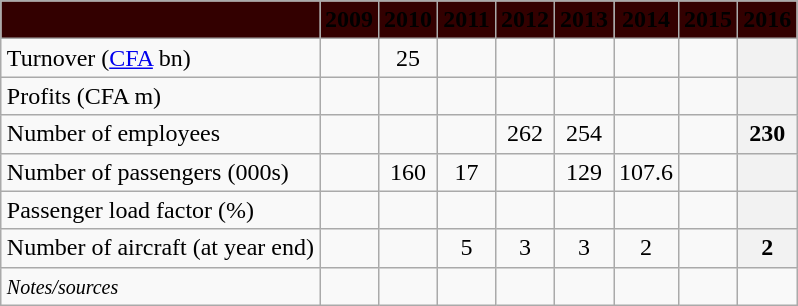<table class="wikitable"  style="margin:1em auto;">
<tr>
<th style="background: #330000;"><span></span></th>
<th style="background: #330000;"><span>2009</span></th>
<th style="background: #330000;"><span>2010</span></th>
<th style="background: #330000;"><span>2011</span></th>
<th style="background: #330000;"><span>2012</span></th>
<th style="background: #330000;"><span>2013</span></th>
<th style="background: #330000;"><span>2014</span></th>
<th style="background: #330000;"><span>2015</span></th>
<th style="background: #330000;"><span>2016</span></th>
</tr>
<tr>
<td>Turnover (<a href='#'>CFA</a> bn)</td>
<td align=center></td>
<td align=center>25</td>
<td align=center></td>
<td align=center></td>
<td align=center></td>
<td align=center></td>
<td align=center></td>
<th align=center></th>
</tr>
<tr>
<td>Profits (CFA m)</td>
<td align=center></td>
<td align=center></td>
<td align=center></td>
<td align=center></td>
<td align=center></td>
<td align=center></td>
<td align=center></td>
<th align=center></th>
</tr>
<tr>
<td>Number of employees</td>
<td align=center></td>
<td align=center></td>
<td align=center></td>
<td align=center>262</td>
<td align=center>254</td>
<td align=center></td>
<td align=center></td>
<th align=center>230</th>
</tr>
<tr>
<td>Number of passengers (000s)</td>
<td align=center></td>
<td align=center>160</td>
<td align=center>17</td>
<td align=center></td>
<td align=center>129</td>
<td align=center>107.6</td>
<td align=center></td>
<th align=center></th>
</tr>
<tr>
<td>Passenger load factor (%)</td>
<td align=center></td>
<td align=center></td>
<td align=center></td>
<td align=center></td>
<td align=center></td>
<td align=center></td>
<td align=center></td>
<th align=center></th>
</tr>
<tr>
<td>Number of aircraft (at year end)</td>
<td align=center></td>
<td align=center></td>
<td align=center>5</td>
<td align=center>3</td>
<td align=center>3</td>
<td align=center>2</td>
<td align=center></td>
<th align=center>2</th>
</tr>
<tr>
<td><small><em>Notes/sources</em></small></td>
<td align=center></td>
<td align=center></td>
<td align=center></td>
<td align=center></td>
<td align=center></td>
<td align=center></td>
<td align=center></td>
<td align=center></td>
</tr>
</table>
